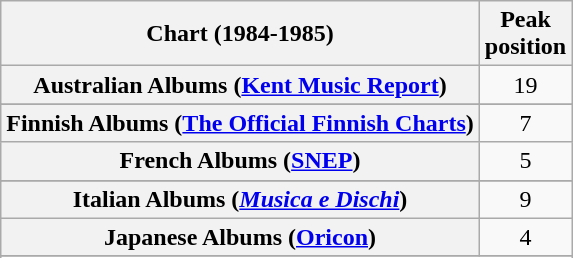<table class="wikitable sortable plainrowheaders">
<tr>
<th>Chart (1984-1985)</th>
<th>Peak<br>position</th>
</tr>
<tr>
<th scope="row">Australian Albums (<a href='#'>Kent Music Report</a>)</th>
<td align="center">19</td>
</tr>
<tr>
</tr>
<tr>
</tr>
<tr>
</tr>
<tr>
<th scope="row">Finnish Albums (<a href='#'>The Official Finnish Charts</a>)</th>
<td align="center">7</td>
</tr>
<tr>
<th scope="row">French Albums (<a href='#'>SNEP</a>)</th>
<td align="center">5</td>
</tr>
<tr>
</tr>
<tr>
<th scope="row">Italian Albums (<em><a href='#'>Musica e Dischi</a></em>)</th>
<td align="center">9</td>
</tr>
<tr>
<th scope="row">Japanese Albums (<a href='#'>Oricon</a>)</th>
<td align="center">4</td>
</tr>
<tr>
</tr>
<tr>
</tr>
<tr>
</tr>
<tr>
</tr>
<tr>
</tr>
<tr>
</tr>
</table>
